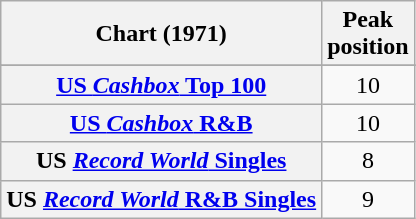<table class="wikitable sortable plainrowheaders">
<tr>
<th scope="col">Chart (1971)</th>
<th scope="col">Peak<br>position</th>
</tr>
<tr>
</tr>
<tr>
</tr>
<tr>
</tr>
<tr>
</tr>
<tr>
</tr>
<tr>
</tr>
<tr>
<th scope="row"><a href='#'>US <em>Cashbox</em> Top 100</a></th>
<td style="text-align:center;">10</td>
</tr>
<tr>
<th scope="row"><a href='#'>US <em>Cashbox</em> R&B</a></th>
<td style="text-align:center;">10</td>
</tr>
<tr>
<th scope="row">US <a href='#'><em>Record World</em> Singles</a></th>
<td style="text-align:center;">8</td>
</tr>
<tr>
<th scope="row">US <a href='#'><em>Record World</em> R&B Singles</a></th>
<td style="text-align:center;">9</td>
</tr>
</table>
